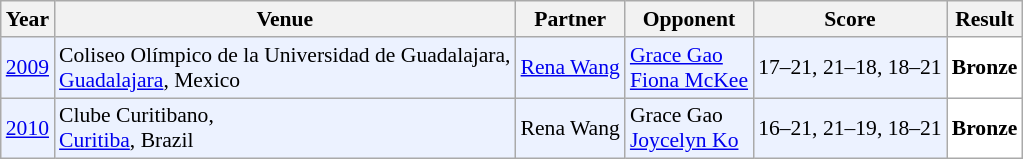<table class="sortable wikitable" style="font-size: 90%;">
<tr>
<th>Year</th>
<th>Venue</th>
<th>Partner</th>
<th>Opponent</th>
<th>Score</th>
<th>Result</th>
</tr>
<tr style="background:#ECF2FF">
<td align="center"><a href='#'>2009</a></td>
<td align="left">Coliseo Olímpico de la Universidad de Guadalajara,<br><a href='#'>Guadalajara</a>, Mexico</td>
<td align="left"> <a href='#'>Rena Wang</a></td>
<td align="left"> <a href='#'>Grace Gao</a><br> <a href='#'>Fiona McKee</a></td>
<td align="left">17–21, 21–18, 18–21</td>
<td style="text-align:left; background:white"> <strong>Bronze</strong></td>
</tr>
<tr style="background:#ECF2FF">
<td align="center"><a href='#'>2010</a></td>
<td align="left">Clube Curitibano,<br><a href='#'>Curitiba</a>, Brazil</td>
<td align="left"> Rena Wang</td>
<td align="left"> Grace Gao<br> <a href='#'>Joycelyn Ko</a></td>
<td align="left">16–21, 21–19, 18–21</td>
<td style="text-align:left; background:white"> <strong>Bronze</strong></td>
</tr>
</table>
